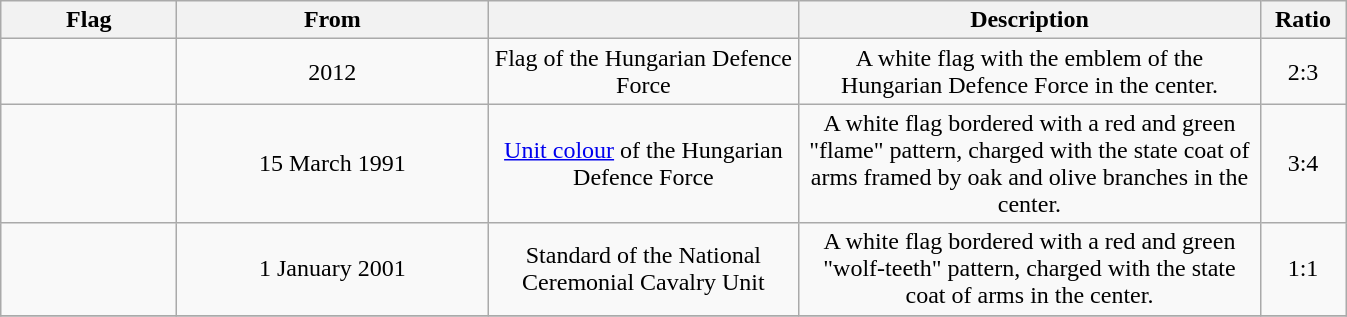<table class="wikitable" style="text-align:center;">
<tr>
<th width="110">Flag</th>
<th width="200">From</th>
<th width="200"></th>
<th width="300">Description</th>
<th width="50">Ratio</th>
</tr>
<tr>
<td></td>
<td>2012</td>
<td>Flag of the Hungarian Defence Force</td>
<td>A white flag with the emblem of the Hungarian Defence Force in the center.</td>
<td>2:3</td>
</tr>
<tr>
<td></td>
<td>15 March 1991</td>
<td><a href='#'>Unit colour</a> of the Hungarian Defence Force</td>
<td>A white flag bordered with a red and green "flame" pattern, charged with the state coat of arms framed by oak and olive branches in the center.</td>
<td>3:4</td>
</tr>
<tr>
<td></td>
<td>1 January 2001</td>
<td>Standard of the National Ceremonial Cavalry Unit</td>
<td>A white flag bordered with a red and green "wolf-teeth" pattern, charged with the state coat of arms in the center.</td>
<td>1:1</td>
</tr>
<tr>
</tr>
</table>
